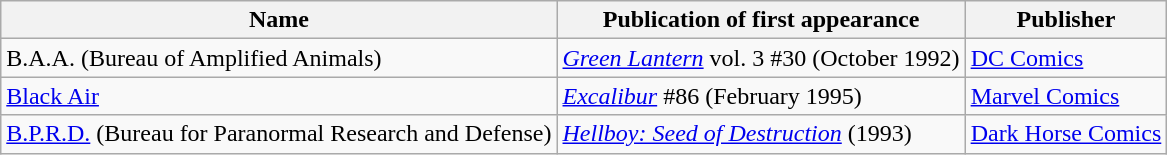<table class="wikitable">
<tr>
<th>Name</th>
<th>Publication of first appearance</th>
<th>Publisher</th>
</tr>
<tr>
<td>B.A.A. (Bureau of Amplified Animals)</td>
<td><em><a href='#'>Green Lantern</a></em> vol. 3 #30 (October 1992)</td>
<td><a href='#'>DC Comics</a></td>
</tr>
<tr>
<td><a href='#'>Black Air</a></td>
<td><em><a href='#'>Excalibur</a></em> #86 (February 1995)</td>
<td><a href='#'>Marvel Comics</a></td>
</tr>
<tr>
<td><a href='#'>B.P.R.D.</a> (Bureau for Paranormal Research and Defense)</td>
<td><em><a href='#'>Hellboy: Seed of Destruction</a></em> (1993)</td>
<td><a href='#'>Dark Horse Comics</a></td>
</tr>
</table>
